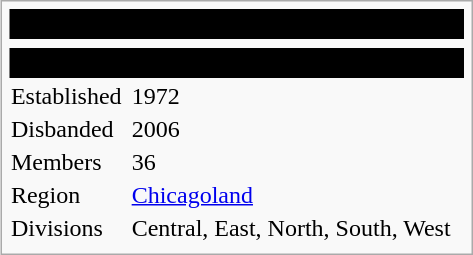<table class="infobox">
<tr>
<th colspan="2" align=center bgcolor="#000000"><span><strong>South Inter-Athletic Association Conference</strong> </span></th>
</tr>
<tr>
<td colspan="2" align=center></td>
</tr>
<tr>
<th colspan="2" align=center bgcolor="#000000"><span><strong>Data</strong></span></th>
</tr>
<tr>
<td>Established</td>
<td>1972</td>
</tr>
<tr>
<td>Disbanded</td>
<td>2006</td>
</tr>
<tr>
<td>Members</td>
<td>36</td>
</tr>
<tr>
<td>Region</td>
<td><a href='#'>Chicagoland</a></td>
</tr>
<tr>
<td>Divisions</td>
<td>Central, East, North, South, West</td>
</tr>
<tr>
</tr>
</table>
